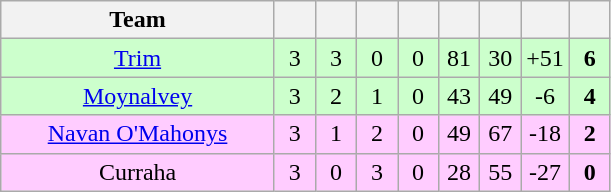<table class="wikitable" style="text-align:center">
<tr>
<th style="width:175px;">Team</th>
<th width="20"></th>
<th width="20"></th>
<th width="20"></th>
<th width="20"></th>
<th width="20"></th>
<th width="20"></th>
<th width="20"></th>
<th width="20"></th>
</tr>
<tr style="background:#cfc;">
<td><a href='#'>Trim</a></td>
<td>3</td>
<td>3</td>
<td>0</td>
<td>0</td>
<td>81</td>
<td>30</td>
<td>+51</td>
<td><strong>6</strong></td>
</tr>
<tr style="background:#cfc;">
<td><a href='#'>Moynalvey</a></td>
<td>3</td>
<td>2</td>
<td>1</td>
<td>0</td>
<td>43</td>
<td>49</td>
<td>-6</td>
<td><strong>4</strong></td>
</tr>
<tr style="background:#fcf;">
<td><a href='#'>Navan O'Mahonys</a></td>
<td>3</td>
<td>1</td>
<td>2</td>
<td>0</td>
<td>49</td>
<td>67</td>
<td>-18</td>
<td><strong>2</strong></td>
</tr>
<tr style="background:#fcf;">
<td>Curraha</td>
<td>3</td>
<td>0</td>
<td>3</td>
<td>0</td>
<td>28</td>
<td>55</td>
<td>-27</td>
<td><strong>0</strong></td>
</tr>
</table>
